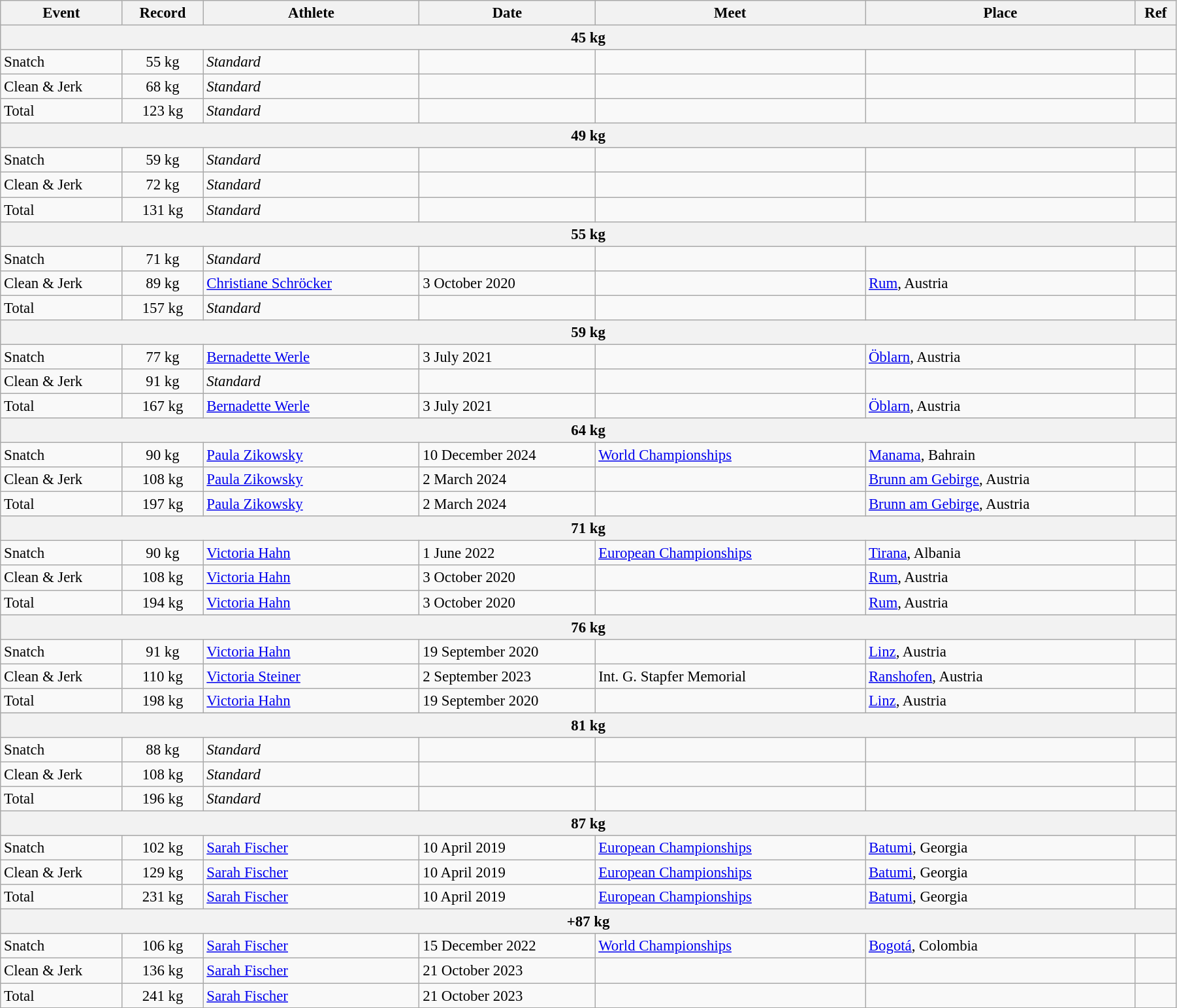<table class="wikitable" style="font-size:95%; width: 95%;">
<tr>
<th width=9%>Event</th>
<th width=6%>Record</th>
<th width=16%>Athlete</th>
<th width=13%>Date</th>
<th width=20%>Meet</th>
<th width=20%>Place</th>
<th width=3%>Ref</th>
</tr>
<tr bgcolor="#DDDDDD">
<th colspan="7">45 kg</th>
</tr>
<tr>
<td>Snatch</td>
<td align="center">55 kg</td>
<td><em>Standard</em></td>
<td></td>
<td></td>
<td></td>
<td></td>
</tr>
<tr>
<td>Clean & Jerk</td>
<td align="center">68 kg</td>
<td><em>Standard</em></td>
<td></td>
<td></td>
<td></td>
<td></td>
</tr>
<tr>
<td>Total</td>
<td align="center">123 kg</td>
<td><em>Standard</em></td>
<td></td>
<td></td>
<td></td>
<td></td>
</tr>
<tr bgcolor="#DDDDDD">
<th colspan="7">49 kg</th>
</tr>
<tr>
<td>Snatch</td>
<td align="center">59 kg</td>
<td><em>Standard</em></td>
<td></td>
<td></td>
<td></td>
<td></td>
</tr>
<tr>
<td>Clean & Jerk</td>
<td align="center">72 kg</td>
<td><em>Standard</em></td>
<td></td>
<td></td>
<td></td>
<td></td>
</tr>
<tr>
<td>Total</td>
<td align="center">131 kg</td>
<td><em>Standard</em></td>
<td></td>
<td></td>
<td></td>
<td></td>
</tr>
<tr bgcolor="#DDDDDD">
<th colspan="7">55 kg</th>
</tr>
<tr>
<td>Snatch</td>
<td align="center">71 kg</td>
<td><em>Standard</em></td>
<td></td>
<td></td>
<td></td>
<td></td>
</tr>
<tr>
<td>Clean & Jerk</td>
<td align="center">89 kg</td>
<td><a href='#'>Christiane Schröcker</a></td>
<td>3 October 2020</td>
<td></td>
<td><a href='#'>Rum</a>, Austria</td>
<td></td>
</tr>
<tr>
<td>Total</td>
<td align="center">157 kg</td>
<td><em>Standard</em></td>
<td></td>
<td></td>
<td></td>
<td></td>
</tr>
<tr bgcolor="#DDDDDD">
<th colspan="7">59 kg</th>
</tr>
<tr>
<td>Snatch</td>
<td align="center">77 kg</td>
<td><a href='#'>Bernadette Werle</a></td>
<td>3 July 2021</td>
<td></td>
<td><a href='#'>Öblarn</a>, Austria</td>
<td></td>
</tr>
<tr>
<td>Clean & Jerk</td>
<td align="center">91 kg</td>
<td><em>Standard</em></td>
<td></td>
<td></td>
<td></td>
<td></td>
</tr>
<tr>
<td>Total</td>
<td align="center">167 kg</td>
<td><a href='#'>Bernadette Werle</a></td>
<td>3 July 2021</td>
<td></td>
<td><a href='#'>Öblarn</a>, Austria</td>
<td></td>
</tr>
<tr bgcolor="#DDDDDD">
<th colspan="7">64 kg</th>
</tr>
<tr>
<td>Snatch</td>
<td align="center">90 kg</td>
<td><a href='#'>Paula Zikowsky</a></td>
<td>10 December 2024</td>
<td><a href='#'>World Championships</a></td>
<td><a href='#'>Manama</a>, Bahrain</td>
<td></td>
</tr>
<tr>
<td>Clean & Jerk</td>
<td align="center">108 kg</td>
<td><a href='#'>Paula Zikowsky</a></td>
<td>2 March 2024</td>
<td></td>
<td><a href='#'>Brunn am Gebirge</a>, Austria</td>
<td></td>
</tr>
<tr>
<td>Total</td>
<td align="center">197 kg</td>
<td><a href='#'>Paula Zikowsky</a></td>
<td>2 March 2024</td>
<td></td>
<td><a href='#'>Brunn am Gebirge</a>, Austria</td>
<td></td>
</tr>
<tr bgcolor="#DDDDDD">
<th colspan="7">71 kg</th>
</tr>
<tr>
<td>Snatch</td>
<td align="center">90 kg</td>
<td><a href='#'>Victoria Hahn</a></td>
<td>1 June 2022</td>
<td><a href='#'>European Championships</a></td>
<td><a href='#'>Tirana</a>, Albania</td>
<td></td>
</tr>
<tr>
<td>Clean & Jerk</td>
<td align="center">108 kg</td>
<td><a href='#'>Victoria Hahn</a></td>
<td>3 October 2020</td>
<td></td>
<td><a href='#'>Rum</a>, Austria</td>
<td></td>
</tr>
<tr>
<td>Total</td>
<td align="center">194 kg</td>
<td><a href='#'>Victoria Hahn</a></td>
<td>3 October 2020</td>
<td></td>
<td><a href='#'>Rum</a>, Austria</td>
<td></td>
</tr>
<tr bgcolor="#DDDDDD">
<th colspan="7">76 kg</th>
</tr>
<tr>
<td>Snatch</td>
<td align="center">91 kg</td>
<td><a href='#'>Victoria Hahn</a></td>
<td>19 September 2020</td>
<td></td>
<td><a href='#'>Linz</a>, Austria</td>
<td></td>
</tr>
<tr>
<td>Clean & Jerk</td>
<td align="center">110 kg</td>
<td><a href='#'>Victoria Steiner</a></td>
<td>2 September 2023</td>
<td>Int. G. Stapfer Memorial</td>
<td><a href='#'>Ranshofen</a>, Austria</td>
<td></td>
</tr>
<tr>
<td>Total</td>
<td align="center">198 kg</td>
<td><a href='#'>Victoria Hahn</a></td>
<td>19 September 2020</td>
<td></td>
<td><a href='#'>Linz</a>, Austria</td>
<td></td>
</tr>
<tr bgcolor="#DDDDDD">
<th colspan="7">81 kg</th>
</tr>
<tr>
<td>Snatch</td>
<td align="center">88 kg</td>
<td><em>Standard</em></td>
<td></td>
<td></td>
<td></td>
<td></td>
</tr>
<tr>
<td>Clean & Jerk</td>
<td align="center">108 kg</td>
<td><em>Standard</em></td>
<td></td>
<td></td>
<td></td>
<td></td>
</tr>
<tr>
<td>Total</td>
<td align="center">196 kg</td>
<td><em>Standard</em></td>
<td></td>
<td></td>
<td></td>
<td></td>
</tr>
<tr bgcolor="#DDDDDD">
<th colspan="7">87 kg</th>
</tr>
<tr>
<td>Snatch</td>
<td align="center">102 kg</td>
<td><a href='#'>Sarah Fischer</a></td>
<td>10 April 2019</td>
<td><a href='#'>European Championships</a></td>
<td><a href='#'>Batumi</a>, Georgia</td>
<td></td>
</tr>
<tr>
<td>Clean & Jerk</td>
<td align="center">129 kg</td>
<td><a href='#'>Sarah Fischer</a></td>
<td>10 April 2019</td>
<td><a href='#'>European Championships</a></td>
<td><a href='#'>Batumi</a>, Georgia</td>
<td></td>
</tr>
<tr>
<td>Total</td>
<td align="center">231 kg</td>
<td><a href='#'>Sarah Fischer</a></td>
<td>10 April 2019</td>
<td><a href='#'>European Championships</a></td>
<td><a href='#'>Batumi</a>, Georgia</td>
<td></td>
</tr>
<tr bgcolor="#DDDDDD">
<th colspan="7">+87 kg</th>
</tr>
<tr>
<td>Snatch</td>
<td align="center">106 kg</td>
<td><a href='#'>Sarah Fischer</a></td>
<td>15 December 2022</td>
<td><a href='#'>World Championships</a></td>
<td><a href='#'>Bogotá</a>, Colombia</td>
<td></td>
</tr>
<tr>
<td>Clean & Jerk</td>
<td align="center">136 kg</td>
<td><a href='#'>Sarah Fischer</a></td>
<td>21 October 2023</td>
<td></td>
<td></td>
<td></td>
</tr>
<tr>
<td>Total</td>
<td align="center">241 kg</td>
<td><a href='#'>Sarah Fischer</a></td>
<td>21 October 2023</td>
<td></td>
<td></td>
<td></td>
</tr>
</table>
